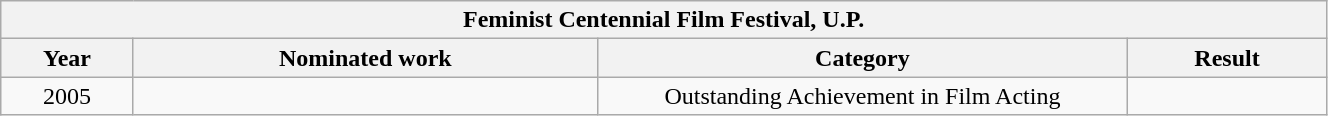<table width="70%" class="wikitable sortable">
<tr>
<th colspan="4" align="center"><strong>Feminist Centennial Film Festival, U.P.</strong></th>
</tr>
<tr>
<th width="10%">Year</th>
<th width="35%">Nominated work</th>
<th width="40%">Category</th>
<th width="15%">Result</th>
</tr>
<tr>
<td align="center">2005</td>
<td align="center"></td>
<td align="center">Outstanding Achievement in Film Acting</td>
<td></td>
</tr>
</table>
